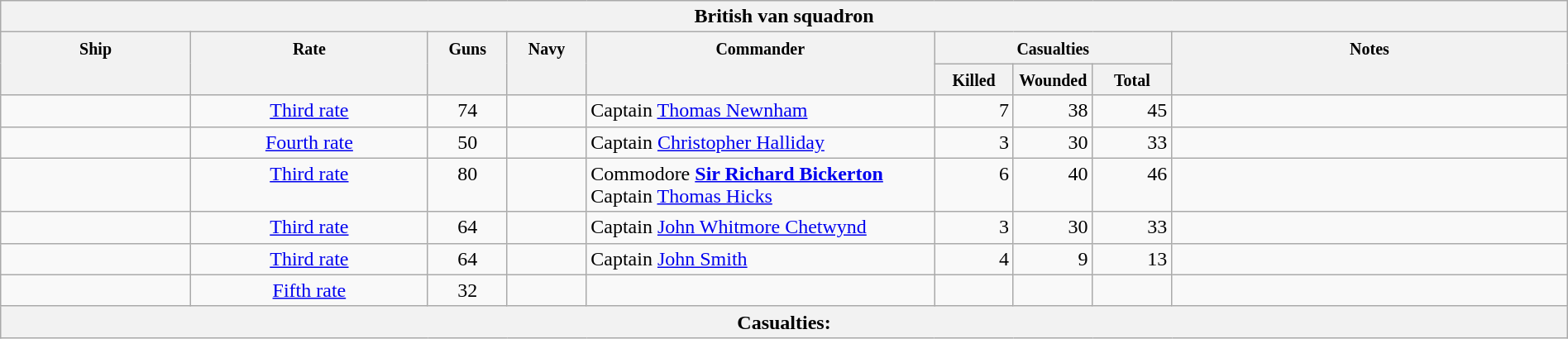<table class="wikitable" border="1" style="width:100%;">
<tr style="vertical-align:top;">
<th colspan="11" bgcolor="white">British van squadron</th>
</tr>
<tr valign="top"|- style="vertical-align:top;">
<th width=12%; align= center rowspan=2><small> Ship </small></th>
<th width=15%; align= center rowspan=2><small> Rate </small></th>
<th width=5%; align= center rowspan=2><small> Guns </small></th>
<th width=5%; align= center rowspan=2><small> Navy </small></th>
<th width=22%; align= center rowspan=2><small> Commander </small></th>
<th width=15%; align= center colspan=3><small>Casualties</small></th>
<th width=25%; align= center rowspan=2><small>Notes</small></th>
</tr>
<tr style="vertical-align:top;">
<th width=5%; align= center><small> Killed </small></th>
<th width=5%; align= center><small> Wounded </small></th>
<th width=5%; align= center><small> Total</small></th>
</tr>
<tr style="vertical-align:top;">
<td align= left></td>
<td align= center><a href='#'>Third rate</a></td>
<td align= center>74</td>
<td align= center></td>
<td align= left>Captain <a href='#'>Thomas Newnham</a></td>
<td align= right>7</td>
<td align= right>38</td>
<td align= right>45</td>
<td align= left></td>
</tr>
<tr style="vertical-align:top;">
<td align= left></td>
<td align= center><a href='#'>Fourth rate</a></td>
<td align= center>50</td>
<td align= center></td>
<td align= left>Captain <a href='#'>Christopher Halliday</a></td>
<td align= right>3</td>
<td align= right>30</td>
<td align= right>33</td>
<td align= left></td>
</tr>
<tr style="vertical-align:top;">
<td align= left></td>
<td align= center><a href='#'>Third rate</a></td>
<td align= center>80</td>
<td align= center></td>
<td align= left>Commodore <strong><a href='#'>Sir Richard Bickerton</a></strong><br>Captain <a href='#'>Thomas Hicks</a></td>
<td align= right>6</td>
<td align= right>40</td>
<td align= right>46</td>
<td align= left></td>
</tr>
<tr style="vertical-align:top;">
<td align= left></td>
<td align= center><a href='#'>Third rate</a></td>
<td align= center>64</td>
<td align= center></td>
<td align= left>Captain <a href='#'>John Whitmore Chetwynd</a></td>
<td align= right>3</td>
<td align= right>30</td>
<td align= right>33</td>
<td align= left></td>
</tr>
<tr style="vertical-align:top;">
<td align= left></td>
<td align= center><a href='#'>Third rate</a></td>
<td align= center>64</td>
<td align= center></td>
<td align= left>Captain <a href='#'>John Smith</a></td>
<td align= right>4</td>
<td align= right>9</td>
<td align= right>13</td>
<td align= left></td>
</tr>
<tr style="vertical-align:top;">
<td align= left></td>
<td align= center><a href='#'>Fifth rate</a></td>
<td align= center>32</td>
<td align= center></td>
<td align= left></td>
<td align= right></td>
<td align= right></td>
<td align= right></td>
<td align= left></td>
</tr>
<tr style="vertical-align:top;">
<th colspan="11" bgcolor="white">Casualties:</th>
</tr>
</table>
